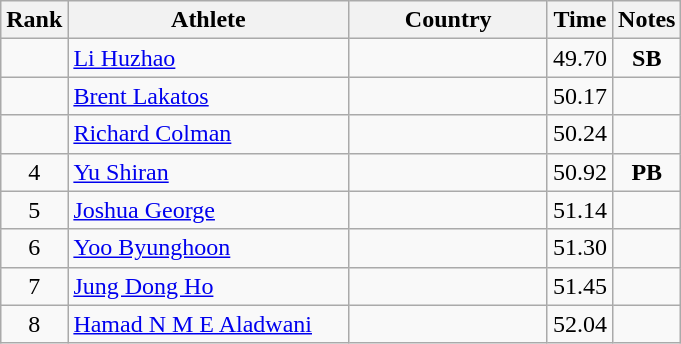<table class="wikitable sortable" style="text-align:center">
<tr>
<th>Rank</th>
<th style="width:180px">Athlete</th>
<th style="width:125px">Country</th>
<th>Time</th>
<th>Notes</th>
</tr>
<tr>
<td></td>
<td style="text-align:left;"><a href='#'>Li Huzhao</a></td>
<td style="text-align:left;"></td>
<td>49.70</td>
<td><strong>SB</strong></td>
</tr>
<tr>
<td></td>
<td style="text-align:left;"><a href='#'>Brent Lakatos</a></td>
<td style="text-align:left;"></td>
<td>50.17</td>
<td></td>
</tr>
<tr>
<td></td>
<td style="text-align:left;"><a href='#'>Richard Colman</a></td>
<td style="text-align:left;"></td>
<td>50.24</td>
<td></td>
</tr>
<tr>
<td>4</td>
<td style="text-align:left;"><a href='#'>Yu Shiran</a></td>
<td style="text-align:left;"></td>
<td>50.92</td>
<td><strong>PB</strong></td>
</tr>
<tr>
<td>5</td>
<td style="text-align:left;"><a href='#'>Joshua George</a></td>
<td style="text-align:left;"></td>
<td>51.14</td>
<td></td>
</tr>
<tr>
<td>6</td>
<td style="text-align:left;"><a href='#'>Yoo Byunghoon</a></td>
<td style="text-align:left;"></td>
<td>51.30</td>
<td></td>
</tr>
<tr>
<td>7</td>
<td style="text-align:left;"><a href='#'>Jung Dong Ho</a></td>
<td style="text-align:left;"></td>
<td>51.45</td>
<td></td>
</tr>
<tr>
<td>8</td>
<td style="text-align:left;"><a href='#'>Hamad N M E Aladwani</a></td>
<td style="text-align:left;"></td>
<td>52.04</td>
<td></td>
</tr>
</table>
